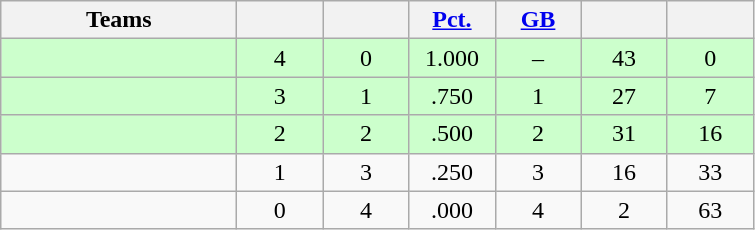<table class="wikitable" style="text-align:center;">
<tr>
<th width=150px>Teams</th>
<th width=50px></th>
<th width=50px></th>
<th width=50px><a href='#'>Pct.</a></th>
<th width=50px><a href='#'>GB</a></th>
<th width=50px></th>
<th width=50px></th>
</tr>
<tr bgcolor="ccffcc">
<td align=left></td>
<td>4</td>
<td>0</td>
<td>1.000</td>
<td>–</td>
<td>43</td>
<td>0</td>
</tr>
<tr bgcolor="ccffcc">
<td align=left></td>
<td>3</td>
<td>1</td>
<td>.750</td>
<td>1</td>
<td>27</td>
<td>7</td>
</tr>
<tr bgcolor="ccffcc">
<td align=left></td>
<td>2</td>
<td>2</td>
<td>.500</td>
<td>2</td>
<td>31</td>
<td>16</td>
</tr>
<tr>
<td align=left></td>
<td>1</td>
<td>3</td>
<td>.250</td>
<td>3</td>
<td>16</td>
<td>33</td>
</tr>
<tr>
<td align=left></td>
<td>0</td>
<td>4</td>
<td>.000</td>
<td>4</td>
<td>2</td>
<td>63</td>
</tr>
</table>
